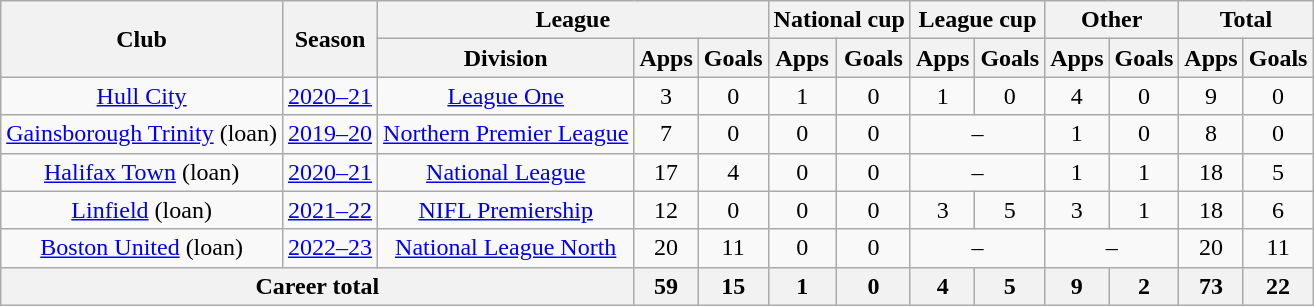<table class="wikitable" style="text-align: center;">
<tr>
<th rowspan="2">Club</th>
<th rowspan="2">Season</th>
<th colspan="3">League</th>
<th colspan="2">National cup</th>
<th colspan="2">League cup</th>
<th colspan="2">Other</th>
<th colspan="2">Total</th>
</tr>
<tr>
<th>Division</th>
<th>Apps</th>
<th>Goals</th>
<th>Apps</th>
<th>Goals</th>
<th>Apps</th>
<th>Goals</th>
<th>Apps</th>
<th>Goals</th>
<th>Apps</th>
<th>Goals</th>
</tr>
<tr>
<td><a href='#'>Hull City</a></td>
<td><a href='#'>2020–21</a></td>
<td><a href='#'>League One</a></td>
<td>3</td>
<td>0</td>
<td>1</td>
<td>0</td>
<td>1</td>
<td>0</td>
<td>4</td>
<td>0</td>
<td>9</td>
<td>0</td>
</tr>
<tr>
<td><a href='#'>Gainsborough Trinity</a> (loan)</td>
<td><a href='#'>2019–20</a></td>
<td><a href='#'>Northern Premier League</a></td>
<td>7</td>
<td>0</td>
<td>0</td>
<td>0</td>
<td colspan="2">–</td>
<td>1</td>
<td>0</td>
<td>8</td>
<td>0</td>
</tr>
<tr>
<td><a href='#'>Halifax Town</a> (loan)</td>
<td><a href='#'>2020–21</a></td>
<td><a href='#'>National League</a></td>
<td>17</td>
<td>4</td>
<td>0</td>
<td>0</td>
<td colspan="2">–</td>
<td>1</td>
<td>1</td>
<td>18</td>
<td>5</td>
</tr>
<tr>
<td><a href='#'>Linfield</a> (loan)</td>
<td><a href='#'>2021–22</a></td>
<td><a href='#'>NIFL Premiership</a></td>
<td>12</td>
<td>0</td>
<td>0</td>
<td>0</td>
<td>3</td>
<td>5</td>
<td>3</td>
<td>1</td>
<td>18</td>
<td>6</td>
</tr>
<tr>
<td><a href='#'>Boston United</a> (loan)</td>
<td><a href='#'>2022–23</a></td>
<td><a href='#'>National League North</a></td>
<td>20</td>
<td>11</td>
<td>0</td>
<td>0</td>
<td colspan="2">–</td>
<td colspan="2">–</td>
<td>20</td>
<td>11</td>
</tr>
<tr>
<th colspan="3">Career total</th>
<th>59</th>
<th>15</th>
<th>1</th>
<th>0</th>
<th>4</th>
<th>5</th>
<th>9</th>
<th>2</th>
<th>73</th>
<th>22</th>
</tr>
</table>
